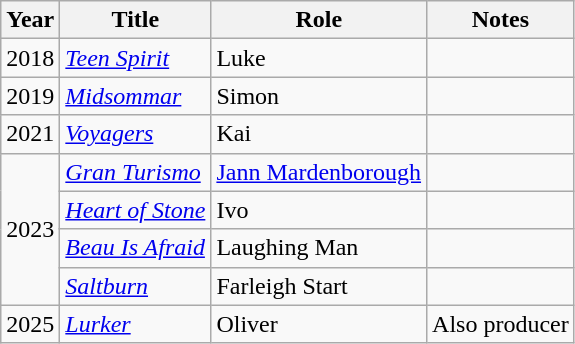<table class="wikitable sortable">
<tr>
<th>Year</th>
<th>Title</th>
<th>Role</th>
<th class="unsortable">Notes</th>
</tr>
<tr>
<td>2018</td>
<td><em><a href='#'>Teen Spirit</a></em></td>
<td>Luke</td>
<td></td>
</tr>
<tr>
<td>2019</td>
<td><em><a href='#'>Midsommar</a></em></td>
<td>Simon</td>
<td></td>
</tr>
<tr>
<td>2021</td>
<td><em><a href='#'>Voyagers</a></em></td>
<td>Kai</td>
<td></td>
</tr>
<tr>
<td rowspan="4">2023</td>
<td><em><a href='#'>Gran Turismo</a></em></td>
<td><a href='#'>Jann Mardenborough</a></td>
<td></td>
</tr>
<tr>
<td><em><a href='#'>Heart of Stone</a></em></td>
<td>Ivo</td>
<td></td>
</tr>
<tr>
<td><em><a href='#'>Beau Is Afraid</a></em></td>
<td>Laughing Man</td>
<td></td>
</tr>
<tr>
<td><em><a href='#'>Saltburn</a></em></td>
<td>Farleigh Start</td>
<td></td>
</tr>
<tr>
<td>2025</td>
<td><em><a href='#'>Lurker</a></em></td>
<td>Oliver</td>
<td>Also producer</td>
</tr>
</table>
